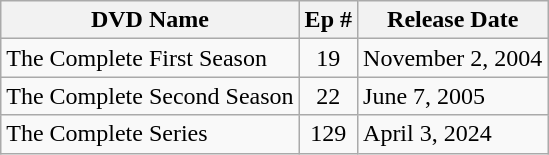<table class="wikitable">
<tr>
<th>DVD Name</th>
<th>Ep #</th>
<th>Release Date</th>
</tr>
<tr>
<td>The Complete First Season</td>
<td align="center">19</td>
<td>November 2, 2004</td>
</tr>
<tr>
<td>The Complete Second Season</td>
<td align="center">22</td>
<td>June 7, 2005</td>
</tr>
<tr>
<td>The Complete Series</td>
<td align="center">129</td>
<td>April 3, 2024</td>
</tr>
</table>
